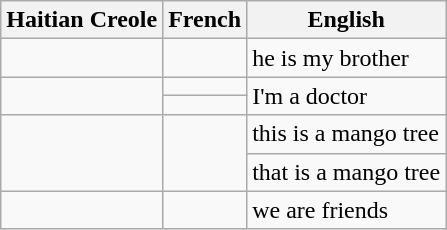<table class="wikitable">
<tr>
<th scope="col">Haitian Creole</th>
<th scope="col">French</th>
<th scope="col">English</th>
</tr>
<tr>
<td></td>
<td></td>
<td>he is my brother</td>
</tr>
<tr>
<td rowspan="2"></td>
<td></td>
<td rowspan="2">I'm a doctor</td>
</tr>
<tr>
<td></td>
</tr>
<tr>
<td rowspan="2"></td>
<td rowspan="2"></td>
<td>this is a mango tree</td>
</tr>
<tr>
<td>that is a mango tree</td>
</tr>
<tr>
<td></td>
<td></td>
<td>we are friends</td>
</tr>
</table>
